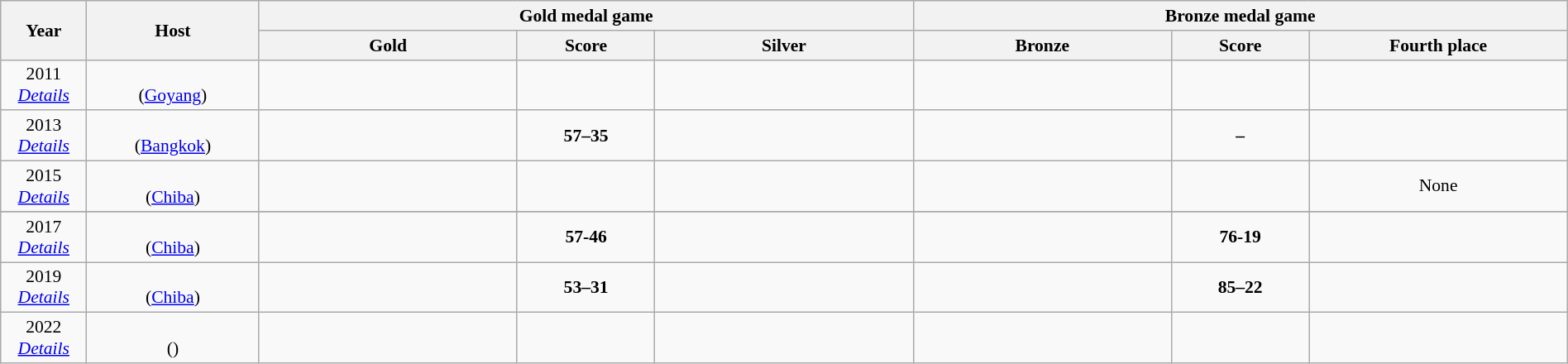<table class=wikitable style="text-align:center; font-size:90%; width:100%">
<tr>
<th rowspan=2 width=5%>Year</th>
<th rowspan=2 width=10%>Host</th>
<th colspan=3>Gold medal game</th>
<th colspan=3>Bronze medal game</th>
</tr>
<tr>
<th width=15%>Gold</th>
<th width=8%>Score</th>
<th width=15%>Silver</th>
<th width=15%>Bronze</th>
<th width=8%>Score</th>
<th width=15%>Fourth place</th>
</tr>
<tr>
<td>2011 <br> <em><a href='#'>Details</a></em></td>
<td><br> (<a href='#'>Goyang</a>)</td>
<td></td>
<td></td>
<td></td>
<td></td>
<td></td>
<td></td>
</tr>
<tr>
<td>2013 <br> <em><a href='#'>Details</a></em></td>
<td><br> (<a href='#'>Bangkok</a>)</td>
<td></td>
<td><strong>57–35</strong></td>
<td></td>
<td></td>
<td><strong>–</strong></td>
<td></td>
</tr>
<tr>
<td>2015 <br> <em><a href='#'>Details</a></em></td>
<td><br> (<a href='#'>Chiba</a>)</td>
<td></td>
<td></td>
<td></td>
<td></td>
<td></td>
<td>None</td>
</tr>
<tr>
</tr>
<tr>
<td>2017 <br> <em><a href='#'>Details</a></em></td>
<td><br> (<a href='#'>Chiba</a>)</td>
<td></td>
<td><strong>57-46</strong></td>
<td></td>
<td></td>
<td><strong>76-19</strong></td>
<td></td>
</tr>
<tr>
<td>2019 <br> <em><a href='#'>Details</a></em></td>
<td><br> (<a href='#'>Chiba</a>)</td>
<td></td>
<td><strong>53–31</strong></td>
<td></td>
<td></td>
<td><strong>85–22</strong></td>
<td></td>
</tr>
<tr>
<td>2022 <br> <em><a href='#'>Details</a></em></td>
<td><br> (<a href='#'></a>)</td>
<td></td>
<td><strong>  </strong></td>
<td></td>
<td></td>
<td><strong>  </strong></td>
<td></td>
</tr>
</table>
